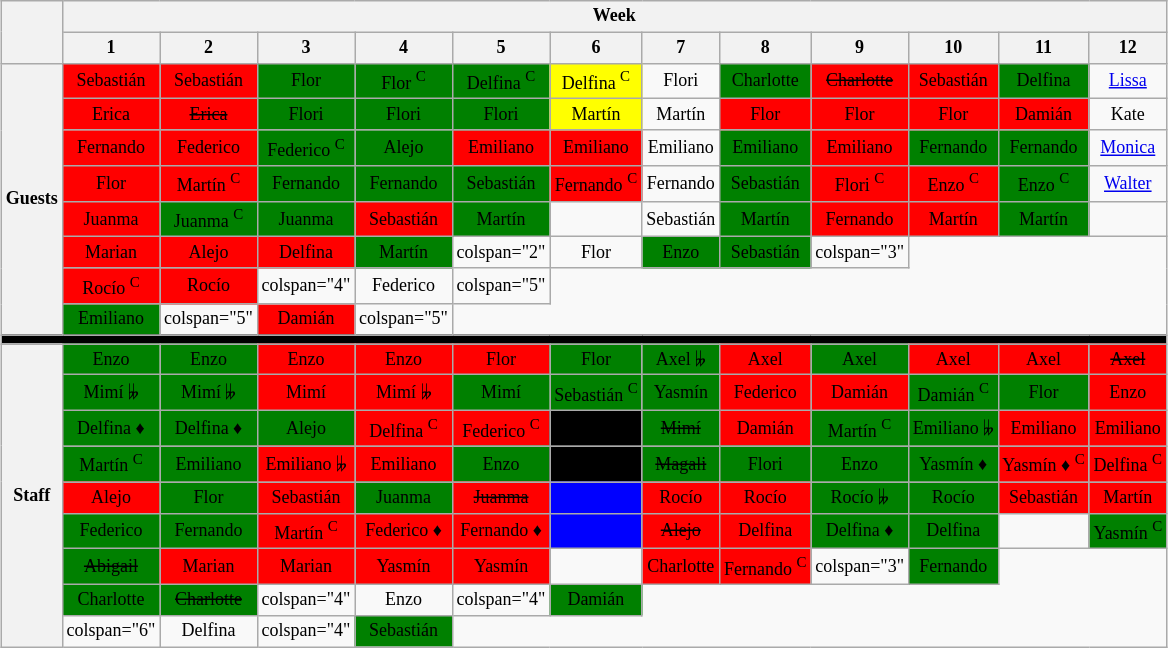<table class="wikitable" style="font-size:75%; text-align:center; margin-left: auto; margin-right: auto">
<tr>
<th rowspan="2"></th>
<th colspan="12">Week</th>
</tr>
<tr>
<th>1</th>
<th>2</th>
<th>3</th>
<th>4</th>
<th>5</th>
<th>6</th>
<th>7</th>
<th>8</th>
<th>9</th>
<th>10</th>
<th>11</th>
<th>12</th>
</tr>
<tr>
<th rowspan="8">Guests</th>
<td bgcolor="red">Sebastián</td>
<td bgcolor="red">Sebastián</td>
<td bgcolor="green">Flor</td>
<td bgcolor="green">Flor <sup>C</sup></td>
<td bgcolor="green">Delfina <sup>C</sup></td>
<td bgcolor="yellow">Delfina <sup>C</sup></td>
<td>Flori</td>
<td bgcolor="green">Charlotte</td>
<td bgcolor="red"><s>Charlotte</s></td>
<td bgcolor="red">Sebastián</td>
<td bgcolor="green">Delfina</td>
<td><a href='#'>Lissa</a></td>
</tr>
<tr>
<td bgcolor="red">Erica</td>
<td bgcolor="red"><s>Erica</s></td>
<td bgcolor="green">Flori</td>
<td bgcolor="green">Flori</td>
<td bgcolor="green">Flori</td>
<td bgcolor="yellow">Martín</td>
<td>Martín</td>
<td bgcolor="red">Flor</td>
<td bgcolor="red">Flor</td>
<td bgcolor="red">Flor</td>
<td bgcolor="red">Damián</td>
<td>Kate</td>
</tr>
<tr>
<td bgcolor="red">Fernando</td>
<td bgcolor="red">Federico</td>
<td bgcolor="green">Federico <sup>C</sup></td>
<td bgcolor="green">Alejo</td>
<td bgcolor="red">Emiliano</td>
<td bgcolor="red">Emiliano</td>
<td>Emiliano</td>
<td bgcolor="green">Emiliano</td>
<td bgcolor="red">Emiliano</td>
<td bgcolor="green">Fernando</td>
<td bgcolor="green">Fernando</td>
<td><a href='#'>Monica</a></td>
</tr>
<tr>
<td bgcolor="red">Flor</td>
<td bgcolor="red">Martín <sup>C</sup></td>
<td bgcolor="green">Fernando</td>
<td bgcolor="green">Fernando</td>
<td bgcolor="green">Sebastián</td>
<td bgcolor="red">Fernando <sup>C</sup></td>
<td>Fernando</td>
<td bgcolor="green">Sebastián</td>
<td bgcolor="red">Flori <sup>C</sup></td>
<td bgcolor="red">Enzo <sup>C</sup></td>
<td bgcolor="green">Enzo <sup>C</sup></td>
<td><a href='#'>Walter</a></td>
</tr>
<tr>
<td bgcolor="red">Juanma</td>
<td bgcolor="green">Juanma <sup>C</sup></td>
<td bgcolor="green">Juanma</td>
<td bgcolor="red">Sebastián</td>
<td bgcolor="green">Martín</td>
<td></td>
<td>Sebastián</td>
<td bgcolor="green">Martín</td>
<td bgcolor="red">Fernando</td>
<td bgcolor="red">Martín</td>
<td bgcolor="green">Martín</td>
<td></td>
</tr>
<tr>
<td bgcolor="red">Marian</td>
<td bgcolor="red">Alejo</td>
<td bgcolor="red">Delfina</td>
<td bgcolor="green">Martín</td>
<td>colspan="2" </td>
<td>Flor</td>
<td bgcolor="green">Enzo</td>
<td bgcolor="green">Sebastián</td>
<td>colspan="3" </td>
</tr>
<tr>
<td bgcolor="red">Rocío <sup>C</sup></td>
<td bgcolor="red">Rocío</td>
<td>colspan="4" </td>
<td>Federico</td>
<td>colspan="5" </td>
</tr>
<tr>
<td bgcolor="green">Emiliano</td>
<td>colspan="5" </td>
<td bgcolor="red">Damián</td>
<td>colspan="5" </td>
</tr>
<tr>
<td colspan="13" bgcolor="black"></td>
</tr>
<tr>
<th rowspan="9">Staff</th>
<td bgcolor="green">Enzo</td>
<td bgcolor="green">Enzo</td>
<td bgcolor="red">Enzo</td>
<td bgcolor="red">Enzo</td>
<td bgcolor="red">Flor</td>
<td bgcolor="green">Flor</td>
<td bgcolor="green">Axel 𝄫</td>
<td bgcolor="red">Axel</td>
<td bgcolor="green">Axel</td>
<td bgcolor="red">Axel</td>
<td bgcolor="red">Axel</td>
<td bgcolor="red"><s>Axel</s></td>
</tr>
<tr>
<td bgcolor="green">Mimí 𝄫</td>
<td bgcolor="green">Mimí 𝄫</td>
<td bgcolor="red">Mimí</td>
<td bgcolor="red">Mimí 𝄫</td>
<td bgcolor="green">Mimí</td>
<td bgcolor="green">Sebastián <sup>C</sup></td>
<td bgcolor="green">Yasmín</td>
<td bgcolor="red">Federico</td>
<td bgcolor="red">Damián</td>
<td bgcolor="green">Damián <sup>C</sup></td>
<td bgcolor="green">Flor</td>
<td bgcolor="red">Enzo</td>
</tr>
<tr>
<td bgcolor="green">Delfina ♦</td>
<td bgcolor="green">Delfina ♦</td>
<td bgcolor="green">Alejo</td>
<td bgcolor="red">Delfina <sup>C</sup></td>
<td bgcolor="red">Federico <sup>C</sup></td>
<td bgcolor="black"></td>
<td bgcolor="green"><s>Mimí</s></td>
<td bgcolor="red">Damián</td>
<td bgcolor="green">Martín <sup>C</sup></td>
<td bgcolor="green">Emiliano 𝄫</td>
<td bgcolor="red">Emiliano</td>
<td bgcolor="red">Emiliano</td>
</tr>
<tr>
<td bgcolor="green">Martín <sup>C</sup></td>
<td bgcolor="green">Emiliano</td>
<td bgcolor="red">Emiliano 𝄫</td>
<td bgcolor="red">Emiliano</td>
<td bgcolor="green">Enzo</td>
<td bgcolor="black"></td>
<td bgcolor="green"><s>Magali</s></td>
<td bgcolor="green">Flori</td>
<td bgcolor="green">Enzo</td>
<td bgcolor="green">Yasmín ♦</td>
<td bgcolor="red">Yasmín ♦ <sup>C</sup></td>
<td bgcolor="red">Delfina <sup>C</sup></td>
</tr>
<tr>
<td bgcolor="red">Alejo</td>
<td bgcolor="green">Flor</td>
<td bgcolor="red">Sebastián</td>
<td bgcolor="green">Juanma</td>
<td bgcolor="red"><s>Juanma</s></td>
<td bgcolor="blue"></td>
<td bgcolor="red">Rocío</td>
<td bgcolor="red">Rocío</td>
<td bgcolor="green">Rocío 𝄫</td>
<td bgcolor="green">Rocío</td>
<td bgcolor="red">Sebastián</td>
<td bgcolor="red">Martín</td>
</tr>
<tr>
<td bgcolor="green">Federico</td>
<td bgcolor="green">Fernando</td>
<td bgcolor="red">Martín <sup>C</sup></td>
<td bgcolor="red">Federico ♦</td>
<td bgcolor="red">Fernando ♦</td>
<td bgcolor="blue"></td>
<td bgcolor="red"><s>Alejo</s></td>
<td bgcolor="red">Delfina</td>
<td bgcolor="green">Delfina ♦</td>
<td bgcolor="green">Delfina</td>
<td></td>
<td bgcolor="green">Yasmín <sup>C</sup></td>
</tr>
<tr>
<td bgcolor="green"><s>Abigail</s></td>
<td bgcolor="red">Marian</td>
<td bgcolor="red">Marian</td>
<td bgcolor="red">Yasmín</td>
<td bgcolor="red">Yasmín</td>
<td></td>
<td bgcolor="red">Charlotte</td>
<td bgcolor="red">Fernando <sup>C</sup></td>
<td>colspan="3" </td>
<td bgcolor="green">Fernando</td>
</tr>
<tr>
<td bgcolor="green">Charlotte</td>
<td bgcolor="green"><s>Charlotte</s></td>
<td>colspan="4" </td>
<td>Enzo</td>
<td>colspan="4" </td>
<td bgcolor="green">Damián</td>
</tr>
<tr>
<td>colspan="6" </td>
<td>Delfina</td>
<td>colspan="4" </td>
<td bgcolor="green">Sebastián</td>
</tr>
</table>
